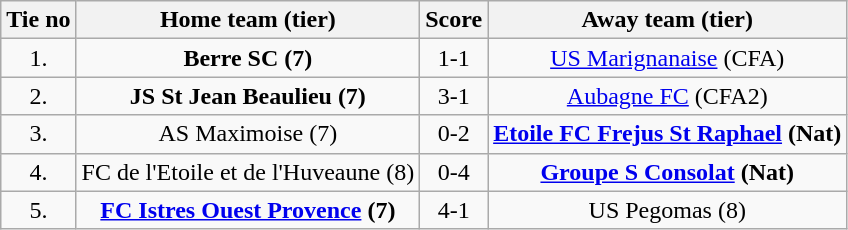<table class="wikitable" style="text-align: center">
<tr>
<th>Tie no</th>
<th>Home team (tier)</th>
<th>Score</th>
<th>Away team (tier)</th>
</tr>
<tr>
<td>1.</td>
<td><strong>Berre SC (7)</strong></td>
<td>1-1 </td>
<td><a href='#'>US Marignanaise</a> (CFA)</td>
</tr>
<tr>
<td>2.</td>
<td><strong>JS St Jean Beaulieu (7)</strong></td>
<td>3-1</td>
<td><a href='#'>Aubagne FC</a> (CFA2)</td>
</tr>
<tr>
<td>3.</td>
<td>AS Maximoise (7)</td>
<td>0-2</td>
<td><strong><a href='#'>Etoile FC Frejus St Raphael</a> (Nat)</strong></td>
</tr>
<tr>
<td>4.</td>
<td>FC de l'Etoile et de l'Huveaune (8)</td>
<td>0-4</td>
<td><strong><a href='#'>Groupe S Consolat</a> (Nat)</strong></td>
</tr>
<tr>
<td>5.</td>
<td><strong><a href='#'>FC Istres Ouest Provence</a> (7)</strong></td>
<td>4-1</td>
<td>US Pegomas (8)</td>
</tr>
</table>
